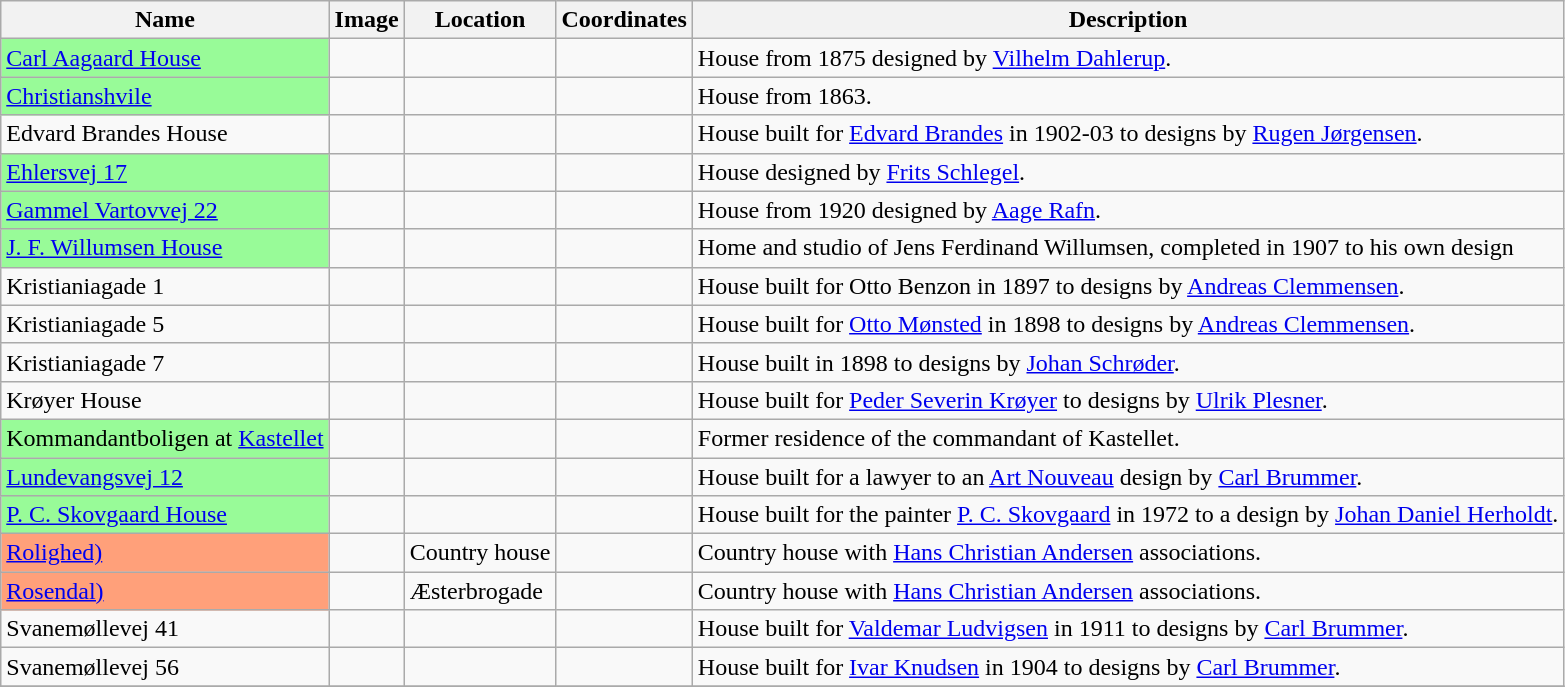<table class="wikitable sortable">
<tr>
<th>Name</th>
<th class=unsortable>Image</th>
<th>Location</th>
<th>Coordinates</th>
<th class=unsortable>Description</th>
</tr>
<tr>
<td bgcolor=98fb98><a href='#'>Carl Aagaard House</a></td>
<td></td>
<td></td>
<td></td>
<td>House from 1875 designed by <a href='#'>Vilhelm Dahlerup</a>.</td>
</tr>
<tr>
<td bgcolor=98fb98><a href='#'>Christianshvile</a></td>
<td></td>
<td></td>
<td></td>
<td>House from 1863.</td>
</tr>
<tr>
<td>Edvard Brandes House</td>
<td></td>
<td></td>
<td></td>
<td>House built for <a href='#'>Edvard Brandes</a> in 1902-03 to designs by <a href='#'>Rugen Jørgensen</a>.</td>
</tr>
<tr>
<td bgcolor=98fb98><a href='#'>Ehlersvej 17</a></td>
<td></td>
<td></td>
<td></td>
<td>House designed by <a href='#'>Frits Schlegel</a>.</td>
</tr>
<tr>
<td bgcolor=98fb98><a href='#'>Gammel Vartovvej 22</a></td>
<td></td>
<td></td>
<td></td>
<td>House from 1920 designed by <a href='#'>Aage Rafn</a>.</td>
</tr>
<tr>
<td bgcolor=98fb98><a href='#'>J. F. Willumsen House</a></td>
<td></td>
<td></td>
<td></td>
<td>Home and studio of Jens Ferdinand Willumsen, completed in 1907 to his own design</td>
</tr>
<tr>
<td>Kristianiagade 1</td>
<td></td>
<td></td>
<td></td>
<td>House built for Otto Benzon in 1897 to designs by <a href='#'>Andreas Clemmensen</a>.</td>
</tr>
<tr>
<td>Kristianiagade 5</td>
<td></td>
<td></td>
<td></td>
<td>House built for <a href='#'>Otto Mønsted</a> in 1898 to designs by <a href='#'>Andreas Clemmensen</a>.</td>
</tr>
<tr>
<td>Kristianiagade 7</td>
<td></td>
<td></td>
<td></td>
<td>House built in 1898 to designs by <a href='#'>Johan Schrøder</a>.</td>
</tr>
<tr Emil Vett>
<td>Krøyer House</td>
<td></td>
<td></td>
<td></td>
<td>House built for <a href='#'>Peder Severin Krøyer</a> to designs by <a href='#'>Ulrik Plesner</a>.</td>
</tr>
<tr>
<td bgcolor=98fb98>Kommandantboligen at <a href='#'>Kastellet</a></td>
<td></td>
<td></td>
<td></td>
<td>Former residence of the commandant of Kastellet.</td>
</tr>
<tr>
<td bgcolor=98fb98><a href='#'>Lundevangsvej 12</a></td>
<td></td>
<td></td>
<td></td>
<td>House built for a lawyer to an <a href='#'>Art Nouveau</a> design by <a href='#'>Carl Brummer</a>.</td>
</tr>
<tr>
<td bgcolor=98fb98><a href='#'>P. C. Skovgaard House</a></td>
<td></td>
<td></td>
<td></td>
<td>House built for the painter <a href='#'>P. C. Skovgaard</a> in 1972 to a design by <a href='#'>Johan Daniel Herholdt</a>.</td>
</tr>
<tr>
<td bgcolor=ffa07a><a href='#'>Rolighed)</a></td>
<td></td>
<td>Country house</td>
<td></td>
<td>Country house with <a href='#'>Hans Christian Andersen</a> associations.</td>
</tr>
<tr>
<td bgcolor=ffa07a><a href='#'>Rosendal)</a></td>
<td></td>
<td>Æsterbrogade</td>
<td></td>
<td>Country house with <a href='#'>Hans Christian Andersen</a> associations.</td>
</tr>
<tr>
<td>Svanemøllevej 41</td>
<td></td>
<td></td>
<td></td>
<td>House built for <a href='#'>Valdemar Ludvigsen</a> in 1911 to designs by <a href='#'>Carl Brummer</a>.</td>
</tr>
<tr>
<td>Svanemøllevej 56</td>
<td></td>
<td></td>
<td></td>
<td>House built for <a href='#'>Ivar Knudsen</a> in 1904 to designs by <a href='#'>Carl Brummer</a>.</td>
</tr>
<tr>
</tr>
</table>
